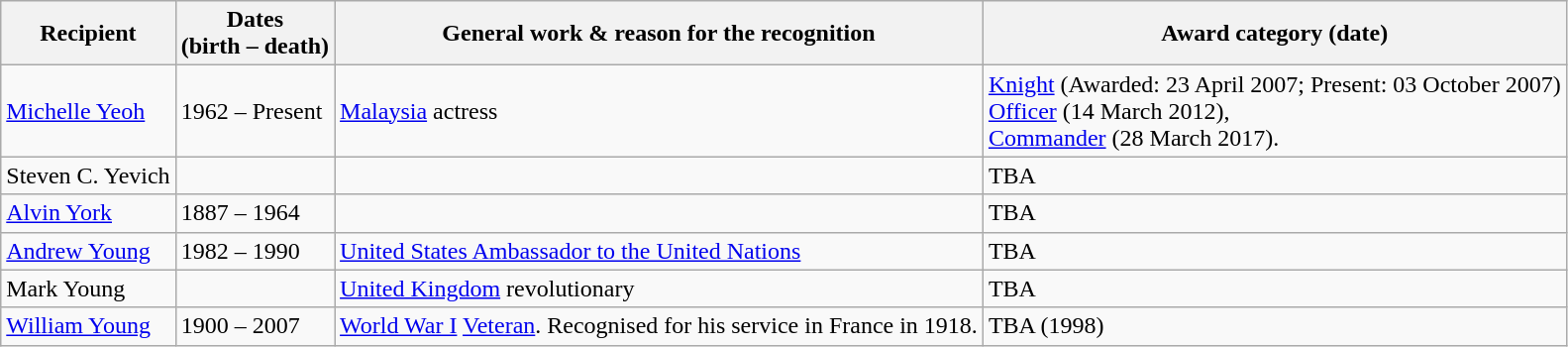<table class="wikitable sortable static-row-numbers"|>
<tr>
<th>Recipient</th>
<th style="white-space: nowrap;">Dates<br>(birth – death)</th>
<th>General work & reason for the recognition</th>
<th style="white-space: nowrap">Award category (date)</th>
</tr>
<tr>
<td><a href='#'>Michelle Yeoh</a></td>
<td>1962 – Present</td>
<td><a href='#'>Malaysia</a> actress</td>
<td style="white-space: nowrap; text-align:left"><a href='#'>Knight</a> (Awarded: 23 April 2007; Present: 03 October 2007)<br><a href='#'>Officer</a> (14 March 2012),<br><a href='#'>Commander</a> (28 March 2017).</td>
</tr>
<tr>
<td>Steven C. Yevich</td>
<td></td>
<td></td>
<td style="white-space: nowrap; text-align:left">TBA</td>
</tr>
<tr>
<td><a href='#'>Alvin York</a></td>
<td>1887 – 1964</td>
<td></td>
<td style="white-space: nowrap; text-align:left">TBA</td>
</tr>
<tr>
<td><a href='#'>Andrew Young</a></td>
<td>1982 – 1990</td>
<td><a href='#'>United States Ambassador to the United Nations</a></td>
<td style="white-space: nowrap; text-align:left">TBA</td>
</tr>
<tr>
<td>Mark Young</td>
<td></td>
<td><a href='#'>United Kingdom</a> revolutionary</td>
<td style="white-space: nowrap; text-align:left">TBA</td>
</tr>
<tr>
<td><a href='#'>William Young</a></td>
<td>1900 – 2007</td>
<td><a href='#'>World War I</a> <a href='#'>Veteran</a>. Recognised for his service in France in 1918.</td>
<td style="white-space: nowrap; text-align:left">TBA (1998)</td>
</tr>
</table>
